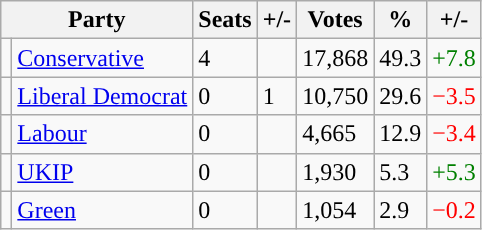<table class="wikitable">
<tr>
<th colspan="2">Party</th>
<th>Seats</th>
<th>+/-</th>
<th>Votes</th>
<th>%</th>
<th>+/-</th>
</tr>
<tr>
<td style="background-color: "></td>
<td><a href='#'>Conservative</a></td>
<td>4</td>
<td></td>
<td>17,868</td>
<td>49.3</td>
<td style="color:green">+7.8</td>
</tr>
<tr>
<td style="background-color: "></td>
<td><a href='#'>Liberal Democrat</a></td>
<td>0</td>
<td> 1</td>
<td>10,750</td>
<td>29.6</td>
<td style="color:red">−3.5</td>
</tr>
<tr>
<td style="background-color: "></td>
<td><a href='#'>Labour</a></td>
<td>0</td>
<td></td>
<td>4,665</td>
<td>12.9</td>
<td style="color:red">−3.4</td>
</tr>
<tr>
<td style="background-color: "></td>
<td><a href='#'>UKIP</a></td>
<td>0</td>
<td></td>
<td>1,930</td>
<td>5.3</td>
<td style="color:green">+5.3</td>
</tr>
<tr>
<td style="background-color: "></td>
<td><a href='#'>Green</a></td>
<td>0</td>
<td></td>
<td>1,054</td>
<td>2.9</td>
<td style="color:red">−0.2</td>
</tr>
</table>
